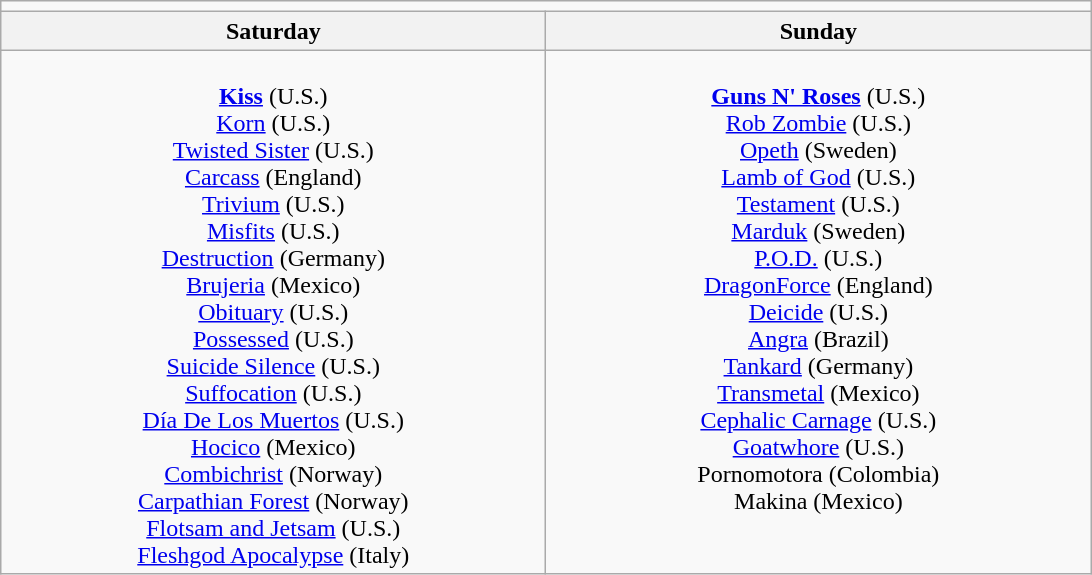<table class="wikitable">
<tr>
<td colspan="2" align="center"></td>
</tr>
<tr>
<th>Saturday</th>
<th>Sunday</th>
</tr>
<tr>
<td valign="top" align="center" width=356><br><strong><a href='#'>Kiss</a></strong> (U.S.)<br>
<a href='#'>Korn</a> (U.S.)<br>
<a href='#'>Twisted Sister</a> (U.S.)<br>
<a href='#'>Carcass</a> (England)<br>
<a href='#'>Trivium</a> (U.S.)<br>
<a href='#'>Misfits</a> (U.S.)<br>
<a href='#'>Destruction</a> (Germany)<br>
<a href='#'>Brujeria</a> (Mexico)<br>
<a href='#'>Obituary</a> (U.S.)<br>
<a href='#'>Possessed</a> (U.S.)<br>
<a href='#'>Suicide Silence</a> (U.S.)<br>
<a href='#'>Suffocation</a> (U.S.)<br>
<a href='#'>Día De Los Muertos</a> (U.S.)<br>
<a href='#'>Hocico</a> (Mexico)<br>
<a href='#'>Combichrist</a> (Norway)<br>
<a href='#'>Carpathian Forest</a> (Norway)<br>
<a href='#'>Flotsam and Jetsam</a> (U.S.)<br>
<a href='#'>Fleshgod Apocalypse</a> (Italy)<br></td>
<td valign="top" align="center" width=356><br><strong><a href='#'>Guns N' Roses</a></strong> (U.S.)<br>
<a href='#'>Rob Zombie</a> (U.S.)<br>
<a href='#'>Opeth</a> (Sweden)<br>
<a href='#'>Lamb of God</a> (U.S.)<br>
<a href='#'>Testament</a> (U.S.)<br>
<a href='#'>Marduk</a> (Sweden)<br>
<a href='#'>P.O.D.</a> (U.S.)<br>
<a href='#'>DragonForce</a> (England)<br>
<a href='#'>Deicide</a> (U.S.)<br>
<a href='#'>Angra</a> (Brazil)<br>
<a href='#'>Tankard</a> (Germany)<br>
<a href='#'>Transmetal</a> (Mexico)<br>
<a href='#'>Cephalic Carnage</a> (U.S.)<br>
<a href='#'>Goatwhore</a> (U.S.)<br>
Pornomotora (Colombia)<br>
Makina (Mexico)<br></td>
</tr>
</table>
